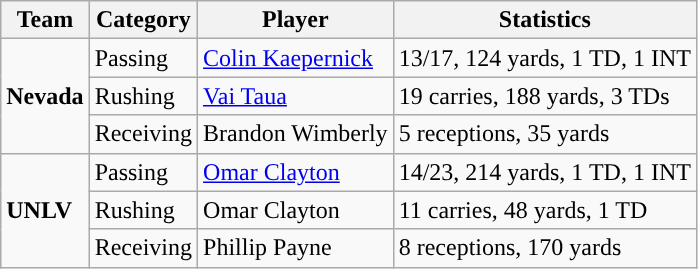<table class="wikitable" style="float: left;">
<tr>
<th>Team</th>
<th>Category</th>
<th>Player</th>
<th>Statistics</th>
</tr>
<tr>
<td rowspan=3><strong>Nevada</strong></td>
<td>Passing</td>
<td><a href='#'>Colin Kaepernick</a></td>
<td>13/17, 124 yards, 1 TD, 1 INT</td>
</tr>
<tr>
<td>Rushing</td>
<td><a href='#'>Vai Taua</a></td>
<td>19 carries, 188 yards, 3 TDs</td>
</tr>
<tr>
<td>Receiving</td>
<td>Brandon Wimberly</td>
<td>5 receptions, 35 yards</td>
</tr>
<tr>
<td rowspan=3><strong>UNLV</strong></td>
<td>Passing</td>
<td><a href='#'>Omar Clayton</a></td>
<td>14/23, 214 yards, 1 TD, 1 INT</td>
</tr>
<tr>
<td>Rushing</td>
<td>Omar Clayton</td>
<td>11 carries, 48 yards, 1 TD</td>
</tr>
<tr>
<td>Receiving</td>
<td>Phillip Payne</td>
<td>8 receptions, 170 yards</td>
</tr>
</table>
